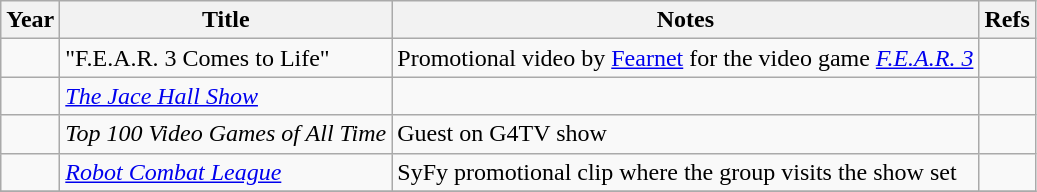<table class="wikitable sortable">
<tr ">
<th>Year</th>
<th>Title</th>
<th>Notes</th>
<th>Refs</th>
</tr>
<tr>
<td></td>
<td>"F.E.A.R. 3 Comes to Life"</td>
<td>Promotional video by <a href='#'>Fearnet</a> for the video game <em><a href='#'>F.E.A.R. 3</a></em></td>
<td></td>
</tr>
<tr>
<td></td>
<td><em><a href='#'>The Jace Hall Show</a></em></td>
<td></td>
<td></td>
</tr>
<tr>
<td></td>
<td><em>Top 100 Video Games of All Time</em></td>
<td>Guest on G4TV show</td>
<td></td>
</tr>
<tr>
<td></td>
<td><em><a href='#'>Robot Combat League</a></em></td>
<td>SyFy promotional clip where the group visits the show set</td>
<td></td>
</tr>
<tr>
</tr>
</table>
